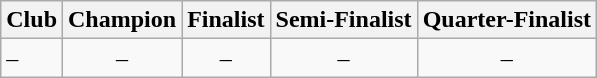<table class="wikitable" style="text-align:center">
<tr>
<th>Club</th>
<th>Champion</th>
<th>Finalist</th>
<th>Semi-Finalist</th>
<th>Quarter-Finalist</th>
</tr>
<tr>
<td style="text-align:left">–</td>
<td>–</td>
<td>–</td>
<td>–</td>
<td>–</td>
</tr>
</table>
